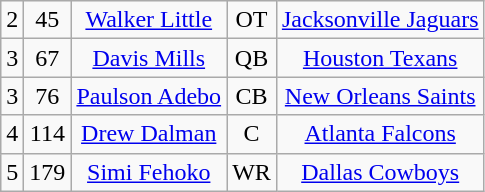<table class="wikitable" style="text-align:center">
<tr>
<td>2</td>
<td>45</td>
<td><a href='#'>Walker Little</a></td>
<td>OT</td>
<td><a href='#'>Jacksonville Jaguars</a></td>
</tr>
<tr>
<td>3</td>
<td>67</td>
<td><a href='#'>Davis Mills</a></td>
<td>QB</td>
<td><a href='#'>Houston Texans</a></td>
</tr>
<tr>
<td>3</td>
<td>76</td>
<td><a href='#'>Paulson Adebo</a></td>
<td>CB</td>
<td><a href='#'>New Orleans Saints</a></td>
</tr>
<tr>
<td>4</td>
<td>114</td>
<td><a href='#'>Drew Dalman</a></td>
<td>C</td>
<td><a href='#'>Atlanta Falcons</a></td>
</tr>
<tr>
<td>5</td>
<td>179</td>
<td><a href='#'>Simi Fehoko</a></td>
<td>WR</td>
<td><a href='#'>Dallas Cowboys</a></td>
</tr>
</table>
